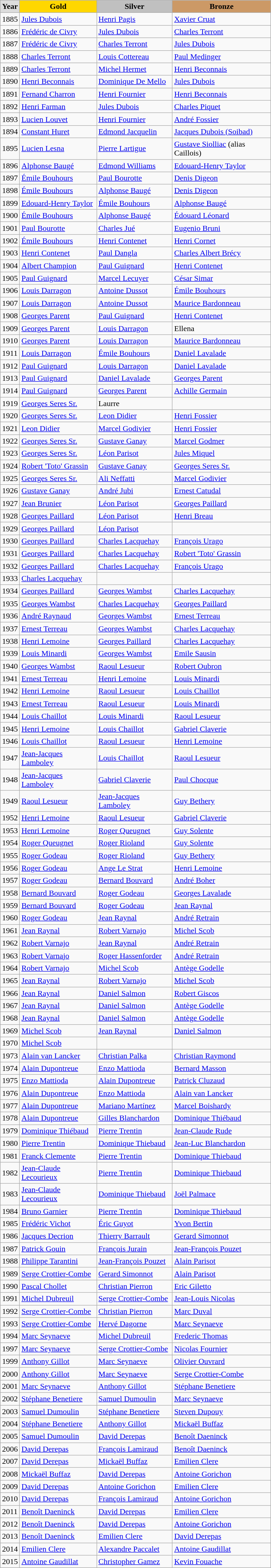<table class="wikitable" style="width: 550px; text-align:left;">
<tr>
<td style="background:#DDDDDD; font-weight:bold; text-align:center;">Year</td>
<td style="background:gold; font-weight:bold; text-align:center;">Gold</td>
<td style="background:silver; font-weight:bold; text-align:center;">Silver</td>
<td style="background:#cc9966; font-weight:bold; text-align:center;">Bronze</td>
</tr>
<tr>
<td>1885</td>
<td><a href='#'>Jules Dubois</a></td>
<td><a href='#'>Henri Pagis</a></td>
<td><a href='#'>Xavier Cruat</a></td>
</tr>
<tr>
<td>1886</td>
<td><a href='#'>Frédéric de Civry</a></td>
<td><a href='#'>Jules Dubois</a></td>
<td><a href='#'>Charles Terront</a></td>
</tr>
<tr>
<td>1887</td>
<td><a href='#'>Frédéric de Civry</a></td>
<td><a href='#'>Charles Terront</a></td>
<td><a href='#'>Jules Dubois</a></td>
</tr>
<tr>
<td>1888</td>
<td><a href='#'>Charles Terront</a></td>
<td><a href='#'>Louis Cottereau</a></td>
<td><a href='#'>Paul Medinger</a></td>
</tr>
<tr>
<td>1889</td>
<td><a href='#'>Charles Terront</a></td>
<td><a href='#'>Michel Hermet</a></td>
<td><a href='#'>Henri Beconnais</a></td>
</tr>
<tr>
<td>1890</td>
<td><a href='#'>Henri Beconnais</a></td>
<td><a href='#'>Dominique De Mello</a></td>
<td><a href='#'>Jules Dubois</a></td>
</tr>
<tr>
<td>1891</td>
<td><a href='#'>Fernand Charron</a></td>
<td><a href='#'>Henri Fournier</a></td>
<td><a href='#'>Henri Beconnais</a></td>
</tr>
<tr>
<td>1892</td>
<td><a href='#'>Henri Farman</a></td>
<td><a href='#'>Jules Dubois</a></td>
<td> <a href='#'>Charles Piquet</a></td>
</tr>
<tr>
<td>1893</td>
<td><a href='#'>Lucien Louvet</a></td>
<td><a href='#'>Henri Fournier</a></td>
<td><a href='#'>André Fossier</a></td>
</tr>
<tr>
<td>1894</td>
<td><a href='#'>Constant Huret</a></td>
<td><a href='#'>Edmond Jacquelin</a></td>
<td><a href='#'>Jacques Dubois (Soibad)</a></td>
</tr>
<tr>
<td>1895</td>
<td><a href='#'>Lucien Lesna</a></td>
<td><a href='#'>Pierre Lartigue</a></td>
<td><a href='#'>Gustave Siolliac</a> (alias Caillois)</td>
</tr>
<tr>
<td>1896</td>
<td><a href='#'>Alphonse Baugé</a></td>
<td><a href='#'>Edmond Williams</a></td>
<td><a href='#'>Edouard-Henry Taylor</a></td>
</tr>
<tr>
<td>1897</td>
<td><a href='#'>Émile Bouhours</a></td>
<td><a href='#'>Paul Bourotte</a></td>
<td><a href='#'>Denis Digeon</a></td>
</tr>
<tr>
<td>1898</td>
<td><a href='#'>Émile Bouhours</a></td>
<td><a href='#'>Alphonse Baugé</a></td>
<td><a href='#'>Denis Digeon</a></td>
</tr>
<tr>
<td>1899</td>
<td><a href='#'>Edouard-Henry Taylor</a></td>
<td><a href='#'>Émile Bouhours</a></td>
<td><a href='#'>Alphonse Baugé</a></td>
</tr>
<tr>
<td>1900</td>
<td><a href='#'>Émile Bouhours</a></td>
<td><a href='#'>Alphonse Baugé</a></td>
<td><a href='#'>Édouard Léonard</a></td>
</tr>
<tr>
<td>1901</td>
<td><a href='#'>Paul Bourotte</a></td>
<td><a href='#'>Charles Jué</a></td>
<td><a href='#'>Eugenio Bruni</a></td>
</tr>
<tr>
<td>1902</td>
<td><a href='#'>Émile Bouhours</a></td>
<td><a href='#'>Henri Contenet</a></td>
<td><a href='#'>Henri Cornet</a></td>
</tr>
<tr>
<td>1903</td>
<td><a href='#'>Henri Contenet</a></td>
<td><a href='#'>Paul Dangla</a></td>
<td><a href='#'>Charles Albert Brécy</a></td>
</tr>
<tr>
<td>1904</td>
<td><a href='#'>Albert Champion</a></td>
<td><a href='#'>Paul Guignard</a></td>
<td><a href='#'>Henri Contenet</a></td>
</tr>
<tr>
<td>1905</td>
<td><a href='#'>Paul Guignard</a></td>
<td><a href='#'>Marcel Lecuyer</a></td>
<td><a href='#'>César Simar</a></td>
</tr>
<tr>
<td>1906</td>
<td><a href='#'>Louis Darragon</a></td>
<td><a href='#'>Antoine Dussot</a></td>
<td><a href='#'>Émile Bouhours</a></td>
</tr>
<tr>
<td>1907</td>
<td><a href='#'>Louis Darragon</a></td>
<td><a href='#'>Antoine Dussot</a></td>
<td><a href='#'>Maurice Bardonneau</a></td>
</tr>
<tr>
<td>1908</td>
<td><a href='#'>Georges Parent</a></td>
<td><a href='#'>Paul Guignard</a></td>
<td><a href='#'>Henri Contenet</a></td>
</tr>
<tr>
<td>1909</td>
<td><a href='#'>Georges Parent</a></td>
<td><a href='#'>Louis Darragon</a></td>
<td>Ellena</td>
</tr>
<tr>
<td>1910</td>
<td><a href='#'>Georges Parent</a></td>
<td><a href='#'>Louis Darragon</a></td>
<td><a href='#'>Maurice Bardonneau</a></td>
</tr>
<tr>
<td>1911</td>
<td><a href='#'>Louis Darragon</a></td>
<td><a href='#'>Émile Bouhours</a></td>
<td><a href='#'>Daniel Lavalade</a></td>
</tr>
<tr>
<td>1912</td>
<td><a href='#'>Paul Guignard</a></td>
<td><a href='#'>Louis Darragon</a></td>
<td><a href='#'>Daniel Lavalade</a></td>
</tr>
<tr>
<td>1913</td>
<td><a href='#'>Paul Guignard</a></td>
<td><a href='#'>Daniel Lavalade</a></td>
<td><a href='#'>Georges Parent</a></td>
</tr>
<tr>
<td>1914</td>
<td><a href='#'>Paul Guignard</a></td>
<td><a href='#'>Georges Parent</a></td>
<td><a href='#'>Achille Germain</a></td>
</tr>
<tr>
<td>1919</td>
<td><a href='#'>Georges Seres Sr.</a></td>
<td>Laurre</td>
<td></td>
</tr>
<tr>
<td>1920</td>
<td><a href='#'>Georges Seres Sr.</a></td>
<td><a href='#'>Leon Didier</a></td>
<td><a href='#'>Henri Fossier</a></td>
</tr>
<tr>
<td>1921</td>
<td><a href='#'>Leon Didier</a></td>
<td><a href='#'>Marcel Godivier</a></td>
<td><a href='#'>Henri Fossier</a></td>
</tr>
<tr>
<td>1922</td>
<td><a href='#'>Georges Seres Sr.</a></td>
<td><a href='#'>Gustave Ganay</a></td>
<td><a href='#'>Marcel Godmer</a></td>
</tr>
<tr>
<td>1923</td>
<td><a href='#'>Georges Seres Sr.</a></td>
<td><a href='#'>Léon Parisot</a></td>
<td><a href='#'>Jules Miquel</a></td>
</tr>
<tr>
<td>1924</td>
<td><a href='#'>Robert 'Toto' Grassin</a></td>
<td><a href='#'>Gustave Ganay</a></td>
<td><a href='#'>Georges Seres Sr.</a></td>
</tr>
<tr>
<td>1925</td>
<td><a href='#'>Georges Seres Sr.</a></td>
<td><a href='#'>Ali Neffatti</a></td>
<td><a href='#'>Marcel Godivier</a></td>
</tr>
<tr>
<td>1926</td>
<td><a href='#'>Gustave Ganay</a></td>
<td><a href='#'>André Jubi</a></td>
<td><a href='#'>Ernest Catudal</a></td>
</tr>
<tr>
<td>1927</td>
<td><a href='#'>Jean Brunier</a></td>
<td><a href='#'>Léon Parisot</a></td>
<td><a href='#'>Georges Paillard</a></td>
</tr>
<tr>
<td>1928</td>
<td><a href='#'>Georges Paillard</a></td>
<td><a href='#'>Léon Parisot</a></td>
<td><a href='#'>Henri Breau</a></td>
</tr>
<tr>
<td>1929</td>
<td><a href='#'>Georges Paillard</a></td>
<td><a href='#'>Léon Parisot</a></td>
<td></td>
</tr>
<tr>
<td>1930</td>
<td><a href='#'>Georges Paillard</a></td>
<td><a href='#'>Charles Lacquehay</a></td>
<td><a href='#'>François Urago</a></td>
</tr>
<tr>
<td>1931</td>
<td><a href='#'>Georges Paillard</a></td>
<td><a href='#'>Charles Lacquehay</a></td>
<td><a href='#'>Robert 'Toto' Grassin</a></td>
</tr>
<tr>
<td>1932</td>
<td><a href='#'>Georges Paillard</a></td>
<td><a href='#'>Charles Lacquehay</a></td>
<td><a href='#'>François Urago</a></td>
</tr>
<tr>
<td>1933</td>
<td><a href='#'>Charles Lacquehay</a></td>
<td></td>
<td></td>
</tr>
<tr>
<td>1934</td>
<td><a href='#'>Georges Paillard</a></td>
<td><a href='#'>Georges Wambst</a></td>
<td><a href='#'>Charles Lacquehay</a></td>
</tr>
<tr>
<td>1935</td>
<td><a href='#'>Georges Wambst</a></td>
<td><a href='#'>Charles Lacquehay</a></td>
<td><a href='#'>Georges Paillard</a></td>
</tr>
<tr>
<td>1936</td>
<td><a href='#'>André Raynaud</a></td>
<td><a href='#'>Georges Wambst</a></td>
<td><a href='#'>Ernest Terreau</a></td>
</tr>
<tr>
<td>1937</td>
<td><a href='#'>Ernest Terreau</a></td>
<td><a href='#'>Georges Wambst</a></td>
<td><a href='#'>Charles Lacquehay</a></td>
</tr>
<tr>
<td>1938</td>
<td><a href='#'>Henri Lemoine</a></td>
<td><a href='#'>Georges Paillard</a></td>
<td><a href='#'>Charles Lacquehay</a></td>
</tr>
<tr>
<td>1939</td>
<td><a href='#'>Louis Minardi</a></td>
<td><a href='#'>Georges Wambst</a></td>
<td><a href='#'>Emile Sausin</a></td>
</tr>
<tr>
<td>1940</td>
<td><a href='#'>Georges Wambst</a></td>
<td><a href='#'>Raoul Lesueur</a></td>
<td><a href='#'>Robert Oubron</a></td>
</tr>
<tr>
<td>1941</td>
<td><a href='#'>Ernest Terreau</a></td>
<td><a href='#'>Henri Lemoine</a></td>
<td><a href='#'>Louis Minardi</a></td>
</tr>
<tr>
<td>1942</td>
<td><a href='#'>Henri Lemoine</a></td>
<td><a href='#'>Raoul Lesueur</a></td>
<td><a href='#'>Louis Chaillot</a></td>
</tr>
<tr>
<td>1943</td>
<td><a href='#'>Ernest Terreau</a></td>
<td><a href='#'>Raoul Lesueur</a></td>
<td><a href='#'>Louis Minardi</a></td>
</tr>
<tr>
<td>1944</td>
<td><a href='#'>Louis Chaillot</a></td>
<td><a href='#'>Louis Minardi</a></td>
<td><a href='#'>Raoul Lesueur</a></td>
</tr>
<tr>
<td>1945</td>
<td><a href='#'>Henri Lemoine</a></td>
<td><a href='#'>Louis Chaillot</a></td>
<td><a href='#'>Gabriel Claverie</a></td>
</tr>
<tr>
<td>1946</td>
<td><a href='#'>Louis Chaillot</a></td>
<td><a href='#'>Raoul Lesueur</a></td>
<td><a href='#'>Henri Lemoine</a></td>
</tr>
<tr>
<td>1947</td>
<td><a href='#'>Jean-Jacques Lamboley</a></td>
<td><a href='#'>Louis Chaillot</a></td>
<td><a href='#'>Raoul Lesueur</a></td>
</tr>
<tr>
<td>1948</td>
<td><a href='#'>Jean-Jacques Lamboley</a></td>
<td><a href='#'>Gabriel Claverie</a></td>
<td><a href='#'>Paul Chocque</a></td>
</tr>
<tr>
<td>1949</td>
<td><a href='#'>Raoul Lesueur</a></td>
<td><a href='#'>Jean-Jacques Lamboley</a></td>
<td><a href='#'>Guy Bethery</a></td>
</tr>
<tr>
<td>1952</td>
<td><a href='#'>Henri Lemoine</a></td>
<td><a href='#'>Raoul Lesueur</a></td>
<td><a href='#'>Gabriel Claverie</a></td>
</tr>
<tr>
<td>1953</td>
<td><a href='#'>Henri Lemoine</a></td>
<td><a href='#'>Roger Queugnet</a></td>
<td><a href='#'>Guy Solente</a></td>
</tr>
<tr>
<td>1954</td>
<td><a href='#'>Roger Queugnet</a></td>
<td><a href='#'>Roger Rioland</a></td>
<td><a href='#'>Guy Solente</a></td>
</tr>
<tr>
<td>1955</td>
<td><a href='#'>Roger Godeau</a></td>
<td><a href='#'>Roger Rioland</a></td>
<td><a href='#'>Guy Bethery</a></td>
</tr>
<tr>
<td>1956</td>
<td><a href='#'>Roger Godeau</a></td>
<td><a href='#'>Ange Le Strat</a></td>
<td><a href='#'>Henri Lemoine</a></td>
</tr>
<tr>
<td>1957</td>
<td><a href='#'>Roger Godeau</a></td>
<td><a href='#'>Bernard Bouvard</a></td>
<td><a href='#'>André Boher</a></td>
</tr>
<tr>
<td>1958</td>
<td><a href='#'>Bernard Bouvard</a></td>
<td><a href='#'>Roger Godeau</a></td>
<td><a href='#'>Georges Lavalade</a></td>
</tr>
<tr>
<td>1959</td>
<td><a href='#'>Bernard Bouvard</a></td>
<td><a href='#'>Roger Godeau</a></td>
<td><a href='#'>Jean Raynal</a></td>
</tr>
<tr>
<td>1960</td>
<td><a href='#'>Roger Godeau</a></td>
<td><a href='#'>Jean Raynal</a></td>
<td><a href='#'>André Retrain</a></td>
</tr>
<tr>
<td>1961</td>
<td><a href='#'>Jean Raynal</a></td>
<td><a href='#'>Robert Varnajo</a></td>
<td><a href='#'>Michel Scob</a></td>
</tr>
<tr>
<td>1962</td>
<td><a href='#'>Robert Varnajo</a></td>
<td><a href='#'>Jean Raynal</a></td>
<td><a href='#'>André Retrain</a></td>
</tr>
<tr>
<td>1963</td>
<td><a href='#'>Robert Varnajo</a></td>
<td><a href='#'>Roger Hassenforder</a></td>
<td><a href='#'>André Retrain</a></td>
</tr>
<tr>
<td>1964</td>
<td><a href='#'>Robert Varnajo</a></td>
<td><a href='#'>Michel Scob</a></td>
<td><a href='#'>Antège Godelle</a></td>
</tr>
<tr>
<td>1965</td>
<td><a href='#'>Jean Raynal</a></td>
<td><a href='#'>Robert Varnajo</a></td>
<td><a href='#'>Michel Scob</a></td>
</tr>
<tr>
<td>1966</td>
<td><a href='#'>Jean Raynal</a></td>
<td><a href='#'>Daniel Salmon</a></td>
<td><a href='#'>Robert Giscos</a></td>
</tr>
<tr>
<td>1967</td>
<td><a href='#'>Jean Raynal</a></td>
<td><a href='#'>Daniel Salmon</a></td>
<td><a href='#'>Antège Godelle</a></td>
</tr>
<tr>
<td>1968</td>
<td><a href='#'>Jean Raynal</a></td>
<td><a href='#'>Daniel Salmon</a></td>
<td><a href='#'>Antège Godelle</a></td>
</tr>
<tr>
<td>1969</td>
<td><a href='#'>Michel Scob</a></td>
<td><a href='#'>Jean Raynal</a></td>
<td><a href='#'>Daniel Salmon</a></td>
</tr>
<tr>
<td>1970</td>
<td><a href='#'>Michel Scob</a></td>
<td></td>
<td></td>
</tr>
<tr>
<td>1973</td>
<td><a href='#'>Alain van Lancker</a></td>
<td><a href='#'>Christian Palka</a></td>
<td><a href='#'>Christian Raymond</a></td>
</tr>
<tr>
<td>1974</td>
<td><a href='#'>Alain Dupontreue</a></td>
<td><a href='#'>Enzo Mattioda</a></td>
<td><a href='#'>Bernard Masson</a></td>
</tr>
<tr>
<td>1975</td>
<td><a href='#'>Enzo Mattioda</a></td>
<td><a href='#'>Alain Dupontreue</a></td>
<td><a href='#'>Patrick Cluzaud</a></td>
</tr>
<tr>
<td>1976</td>
<td><a href='#'>Alain Dupontreue</a></td>
<td><a href='#'>Enzo Mattioda</a></td>
<td><a href='#'>Alain van Lancker</a></td>
</tr>
<tr>
<td>1977</td>
<td><a href='#'>Alain Dupontreue</a></td>
<td><a href='#'>Mariano Martínez</a></td>
<td><a href='#'>Marcel Boishardy</a></td>
</tr>
<tr>
<td>1978</td>
<td><a href='#'>Alain Dupontreue</a></td>
<td><a href='#'>Gilles Blanchardon</a></td>
<td><a href='#'>Dominique Thiébaud</a></td>
</tr>
<tr>
<td>1979</td>
<td><a href='#'>Dominique Thiébaud</a></td>
<td><a href='#'>Pierre Trentin</a></td>
<td><a href='#'>Jean-Claude Rude</a></td>
</tr>
<tr>
<td>1980</td>
<td><a href='#'>Pierre Trentin</a></td>
<td><a href='#'>Dominique Thiebaud</a></td>
<td><a href='#'>Jean-Luc Blanchardon</a></td>
</tr>
<tr>
<td>1981</td>
<td><a href='#'>Franck Clemente</a></td>
<td><a href='#'>Pierre Trentin</a></td>
<td><a href='#'>Dominique Thiebaud</a></td>
</tr>
<tr>
<td>1982</td>
<td><a href='#'>Jean-Claude Lecourieux</a></td>
<td><a href='#'>Pierre Trentin</a></td>
<td><a href='#'>Dominique Thiebaud</a></td>
</tr>
<tr>
<td>1983</td>
<td><a href='#'>Jean-Claude Lecourieux</a></td>
<td><a href='#'>Dominique Thiebaud</a></td>
<td><a href='#'>Joël Palmace</a></td>
</tr>
<tr>
<td>1984</td>
<td><a href='#'>Bruno Garnier</a></td>
<td><a href='#'>Pierre Trentin</a></td>
<td><a href='#'>Dominique Thiebaud</a></td>
</tr>
<tr>
<td>1985</td>
<td><a href='#'>Frédéric Vichot</a></td>
<td><a href='#'>Éric Guyot</a></td>
<td><a href='#'>Yvon Bertin</a></td>
</tr>
<tr>
<td>1986</td>
<td><a href='#'>Jacques Decrion</a></td>
<td><a href='#'>Thierry Barrault</a></td>
<td><a href='#'>Gerard Simonnot</a></td>
</tr>
<tr>
<td>1987</td>
<td><a href='#'>Patrick Gouin</a></td>
<td><a href='#'>François Jurain</a></td>
<td><a href='#'>Jean-François Pouzet</a></td>
</tr>
<tr>
<td>1988</td>
<td><a href='#'>Philippe Tarantini</a></td>
<td><a href='#'>Jean-François Pouzet</a></td>
<td><a href='#'>Alain Parisot</a></td>
</tr>
<tr>
<td>1989</td>
<td><a href='#'>Serge Crottier-Combe</a></td>
<td><a href='#'>Gerard Simonnot</a></td>
<td><a href='#'>Alain Parisot</a></td>
</tr>
<tr>
<td>1990</td>
<td><a href='#'>Pascal Chollet</a></td>
<td><a href='#'>Christian Pierron</a></td>
<td><a href='#'>Eric Giletto</a></td>
</tr>
<tr>
<td>1991</td>
<td><a href='#'>Michel Dubreuil</a></td>
<td><a href='#'>Serge Crottier-Combe</a></td>
<td><a href='#'>Jean-Louis Nicolas</a></td>
</tr>
<tr>
<td>1992</td>
<td><a href='#'>Serge Crottier-Combe</a></td>
<td><a href='#'>Christian Pierron</a></td>
<td><a href='#'>Marc Duval</a></td>
</tr>
<tr>
<td>1993</td>
<td><a href='#'>Serge Crottier-Combe</a></td>
<td><a href='#'>Hervé Dagorne</a></td>
<td> <a href='#'>Marc Seynaeve</a></td>
</tr>
<tr>
<td>1994</td>
<td> <a href='#'>Marc Seynaeve</a></td>
<td><a href='#'>Michel Dubreuil</a></td>
<td><a href='#'>Frederic Thomas</a></td>
</tr>
<tr>
<td>1997</td>
<td> <a href='#'>Marc Seynaeve</a></td>
<td><a href='#'>Serge Crottier-Combe</a></td>
<td><a href='#'>Nicolas Fournier</a></td>
</tr>
<tr>
<td>1999</td>
<td><a href='#'>Anthony Gillot</a></td>
<td> <a href='#'>Marc Seynaeve</a></td>
<td><a href='#'>Olivier Ouvrard</a></td>
</tr>
<tr>
<td>2000</td>
<td><a href='#'>Anthony Gillot</a></td>
<td> <a href='#'>Marc Seynaeve</a></td>
<td><a href='#'>Serge Crottier-Combe</a></td>
</tr>
<tr>
<td>2001</td>
<td> <a href='#'>Marc Seynaeve</a></td>
<td><a href='#'>Anthony Gillot</a></td>
<td><a href='#'>Stéphane Benetiere</a></td>
</tr>
<tr>
<td>2002</td>
<td><a href='#'>Stéphane Benetiere</a></td>
<td><a href='#'>Samuel Dumoulin</a></td>
<td> <a href='#'>Marc Seynaeve</a></td>
</tr>
<tr>
<td>2003</td>
<td><a href='#'>Samuel Dumoulin</a></td>
<td><a href='#'>Stéphane Benetiere</a></td>
<td><a href='#'>Steven Dupouy</a></td>
</tr>
<tr>
<td>2004</td>
<td><a href='#'>Stéphane Benetiere</a></td>
<td><a href='#'>Anthony Gillot</a></td>
<td><a href='#'>Mickaël Buffaz</a></td>
</tr>
<tr>
<td>2005</td>
<td><a href='#'>Samuel Dumoulin</a></td>
<td><a href='#'>David Derepas</a></td>
<td><a href='#'>Benoît Daeninck</a></td>
</tr>
<tr>
<td>2006</td>
<td><a href='#'>David Derepas</a></td>
<td><a href='#'>François Lamiraud</a></td>
<td><a href='#'>Benoît Daeninck</a></td>
</tr>
<tr>
<td>2007</td>
<td><a href='#'>David Derepas</a></td>
<td><a href='#'>Mickaël Buffaz</a></td>
<td><a href='#'>Emilien Clere</a></td>
</tr>
<tr>
<td>2008</td>
<td><a href='#'>Mickaël Buffaz</a></td>
<td><a href='#'>David Derepas</a></td>
<td><a href='#'>Antoine Gorichon</a></td>
</tr>
<tr>
<td>2009</td>
<td><a href='#'>David Derepas</a></td>
<td><a href='#'>Antoine Gorichon</a></td>
<td><a href='#'>Emilien Clere</a></td>
</tr>
<tr>
<td>2010</td>
<td><a href='#'>David Derepas</a></td>
<td><a href='#'>François Lamiraud</a></td>
<td><a href='#'>Antoine Gorichon</a></td>
</tr>
<tr>
<td>2011</td>
<td><a href='#'>Benoît Daeninck</a></td>
<td><a href='#'>David Derepas</a></td>
<td><a href='#'>Emilien Clere</a></td>
</tr>
<tr>
<td>2012</td>
<td><a href='#'>Benoît Daeninck</a></td>
<td><a href='#'>David Derepas</a></td>
<td><a href='#'>Antoine Gorichon</a></td>
</tr>
<tr>
<td>2013</td>
<td><a href='#'>Benoît Daeninck</a></td>
<td><a href='#'>Emilien Clere</a></td>
<td><a href='#'>David Derepas</a></td>
</tr>
<tr>
<td>2014</td>
<td><a href='#'>Emilien Clere</a></td>
<td><a href='#'>Alexandre Paccalet</a></td>
<td><a href='#'>Antoine Gaudillat</a></td>
</tr>
<tr>
<td>2015</td>
<td><a href='#'>Antoine Gaudillat</a></td>
<td><a href='#'>Christopher Gamez</a></td>
<td><a href='#'>Kevin Fouache</a></td>
</tr>
</table>
